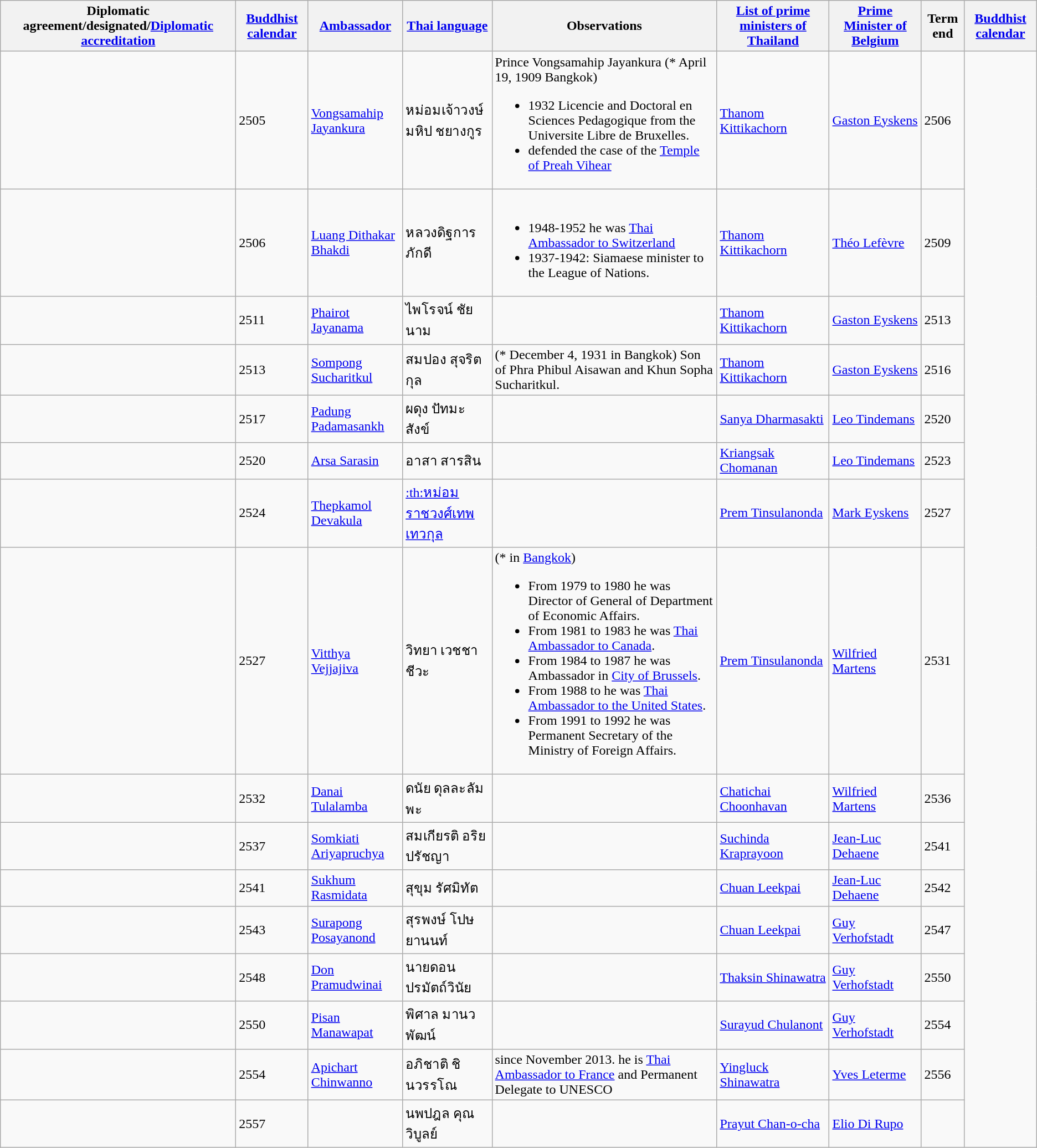<table class="wikitable sortable">
<tr>
<th>Diplomatic agreement/designated/<a href='#'>Diplomatic accreditation</a></th>
<th><a href='#'>Buddhist calendar</a></th>
<th><a href='#'>Ambassador</a></th>
<th><a href='#'>Thai language</a></th>
<th>Observations</th>
<th><a href='#'>List of prime ministers of Thailand</a></th>
<th><a href='#'>Prime Minister of Belgium</a></th>
<th>Term end</th>
<th><a href='#'>Buddhist calendar</a></th>
</tr>
<tr>
<td></td>
<td>2505</td>
<td><a href='#'>Vongsamahip Jayankura</a></td>
<td>หม่อมเจ้าวงษ์มหิป ชยางกูร</td>
<td>Prince Vongsamahip Jayankura (* April 19, 1909 Bangkok)<br><ul><li>1932 Licencie and Doctoral en Sciences Pedagogique from the Universite Libre de Bruxelles.</li><li>defended the case of the <a href='#'>Temple of Preah Vihear</a></li></ul></td>
<td><a href='#'>Thanom Kittikachorn</a></td>
<td><a href='#'>Gaston Eyskens</a></td>
<td>2506</td>
</tr>
<tr>
<td></td>
<td>2506</td>
<td><a href='#'>Luang Dithakar Bhakdi</a></td>
<td>หลวงดิฐการภักดี</td>
<td><br><ul><li>1948-1952 he was <a href='#'>Thai Ambassador to Switzerland</a></li><li>1937-1942: Siamaese minister to the League of Nations.</li></ul></td>
<td><a href='#'>Thanom Kittikachorn</a></td>
<td><a href='#'>Théo Lefèvre</a></td>
<td>2509</td>
</tr>
<tr>
<td></td>
<td>2511</td>
<td><a href='#'>Phairot Jayanama</a></td>
<td>ไพโรจน์ ชัยนาม</td>
<td></td>
<td><a href='#'>Thanom Kittikachorn</a></td>
<td><a href='#'>Gaston Eyskens</a></td>
<td>2513</td>
</tr>
<tr>
<td></td>
<td>2513</td>
<td><a href='#'>Sompong Sucharitkul</a></td>
<td>สมปอง สุจริตกุล</td>
<td>(* December 4, 1931 in Bangkok) Son of Phra Phibul Aisawan and Khun Sopha Sucharitkul.</td>
<td><a href='#'>Thanom Kittikachorn</a></td>
<td><a href='#'>Gaston Eyskens</a></td>
<td>2516</td>
</tr>
<tr>
<td></td>
<td>2517</td>
<td><a href='#'>Padung Padamasankh</a></td>
<td>ผดุง ปัทมะสังข์</td>
<td></td>
<td><a href='#'>Sanya Dharmasakti</a></td>
<td><a href='#'>Leo Tindemans</a></td>
<td>2520</td>
</tr>
<tr>
<td></td>
<td>2520</td>
<td><a href='#'>Arsa Sarasin</a></td>
<td>อาสา สารสิน</td>
<td></td>
<td><a href='#'>Kriangsak Chomanan</a></td>
<td><a href='#'>Leo Tindemans</a></td>
<td>2523</td>
</tr>
<tr>
<td></td>
<td>2524</td>
<td><a href='#'>Thepkamol Devakula</a></td>
<td><a href='#'>:th:หม่อมราชวงศ์เทพ เทวกุล</a></td>
<td></td>
<td><a href='#'>Prem Tinsulanonda</a></td>
<td><a href='#'>Mark Eyskens</a></td>
<td>2527</td>
</tr>
<tr>
<td></td>
<td>2527</td>
<td><a href='#'>Vitthya Vejjajiva</a></td>
<td>วิทยา เวชชาชีวะ</td>
<td>(* in <a href='#'>Bangkok</a>)<br><ul><li>From 1979 to 1980 he was Director of General of Department of Economic Affairs.</li><li>From 1981 to 1983 he was <a href='#'>Thai Ambassador to Canada</a>.</li><li>From 1984 to 1987 he was Ambassador in <a href='#'>City of Brussels</a>.</li><li>From 1988 to  he was <a href='#'>Thai Ambassador to the United States</a>.</li><li>From 1991 to 1992 he was Permanent Secretary of the Ministry of Foreign Affairs.</li></ul></td>
<td><a href='#'>Prem Tinsulanonda</a></td>
<td><a href='#'>Wilfried Martens</a></td>
<td>2531</td>
</tr>
<tr>
<td></td>
<td>2532</td>
<td><a href='#'>Danai Tulalamba</a></td>
<td>ดนัย ดุลละลัมพะ</td>
<td></td>
<td><a href='#'>Chatichai Choonhavan</a></td>
<td><a href='#'>Wilfried Martens</a></td>
<td>2536</td>
</tr>
<tr>
<td></td>
<td>2537</td>
<td><a href='#'>Somkiati Ariyapruchya</a></td>
<td>สมเกียรติ อริยปรัชญา</td>
<td></td>
<td><a href='#'>Suchinda Kraprayoon</a></td>
<td><a href='#'>Jean-Luc Dehaene</a></td>
<td>2541</td>
</tr>
<tr>
<td></td>
<td>2541</td>
<td><a href='#'>Sukhum Rasmidata</a></td>
<td>สุขุม รัศมิทัต</td>
<td></td>
<td><a href='#'>Chuan Leekpai</a></td>
<td><a href='#'>Jean-Luc Dehaene</a></td>
<td>2542</td>
</tr>
<tr>
<td></td>
<td>2543</td>
<td><a href='#'>Surapong Posayanond</a></td>
<td>สุรพงษ์ โปษยานนท์</td>
<td></td>
<td><a href='#'>Chuan Leekpai</a></td>
<td><a href='#'>Guy Verhofstadt</a></td>
<td>2547</td>
</tr>
<tr>
<td></td>
<td>2548</td>
<td><a href='#'>Don Pramudwinai</a></td>
<td>นายดอน ปรมัตถ์วินัย</td>
<td></td>
<td><a href='#'>Thaksin Shinawatra</a></td>
<td><a href='#'>Guy Verhofstadt</a></td>
<td>2550</td>
</tr>
<tr>
<td></td>
<td>2550</td>
<td><a href='#'>Pisan Manawapat</a></td>
<td>พิศาล มานวพัฒน์</td>
<td></td>
<td><a href='#'>Surayud Chulanont</a></td>
<td><a href='#'>Guy Verhofstadt</a></td>
<td>2554</td>
</tr>
<tr>
<td></td>
<td>2554</td>
<td><a href='#'>Apichart Chinwanno</a></td>
<td>อภิชาติ ชินวรรโณ</td>
<td>since November 2013. he is <a href='#'>Thai Ambassador to France</a> and Permanent Delegate to UNESCO</td>
<td><a href='#'>Yingluck Shinawatra </a></td>
<td><a href='#'>Yves Leterme</a></td>
<td>2556</td>
</tr>
<tr>
<td></td>
<td>2557</td>
<td></td>
<td>นพปฎล คุณวิบูลย์</td>
<td></td>
<td><a href='#'>Prayut Chan-o-cha</a></td>
<td><a href='#'>Elio Di Rupo</a></td>
<td></td>
</tr>
</table>
